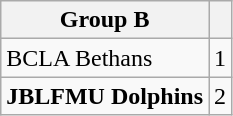<table class="wikitable">
<tr>
<th>Group B</th>
<th></th>
</tr>
<tr>
<td>BCLA Bethans</td>
<td>1</td>
</tr>
<tr>
<td><strong>JBLFMU Dolphins</strong></td>
<td>2</td>
</tr>
</table>
